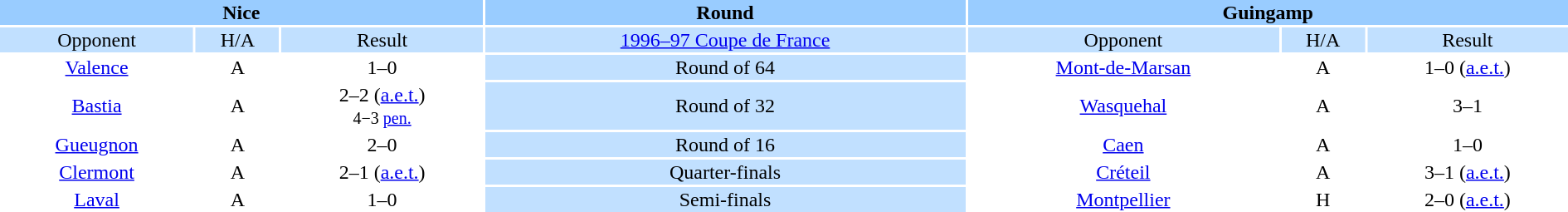<table width="100%" style="text-align:center">
<tr valign=top bgcolor=#99ccff>
<th colspan=3 style="width:1*">Nice</th>
<th><strong>Round</strong></th>
<th colspan=3 style="width:1*">Guingamp</th>
</tr>
<tr valign=top bgcolor=#c1e0ff>
<td>Opponent</td>
<td>H/A</td>
<td>Result</td>
<td bgcolor=#c1e0ff><a href='#'>1996–97 Coupe de France</a></td>
<td>Opponent</td>
<td>H/A</td>
<td>Result</td>
</tr>
<tr>
<td><a href='#'>Valence</a></td>
<td>A</td>
<td>1–0</td>
<td bgcolor=#c1e0ff>Round of 64</td>
<td><a href='#'>Mont-de-Marsan</a></td>
<td>A</td>
<td>1–0 (<a href='#'>a.e.t.</a>)</td>
</tr>
<tr>
<td><a href='#'>Bastia</a></td>
<td>A</td>
<td>2–2 (<a href='#'>a.e.t.</a>) <br> <small>4−3 <a href='#'>pen.</a></small></td>
<td bgcolor=#c1e0ff>Round of 32</td>
<td><a href='#'>Wasquehal</a></td>
<td>A</td>
<td>3–1</td>
</tr>
<tr>
<td><a href='#'>Gueugnon</a></td>
<td>A</td>
<td>2–0</td>
<td bgcolor=#c1e0ff>Round of 16</td>
<td><a href='#'>Caen</a></td>
<td>A</td>
<td>1–0</td>
</tr>
<tr>
<td><a href='#'>Clermont</a></td>
<td>A</td>
<td>2–1 (<a href='#'>a.e.t.</a>)</td>
<td bgcolor=#c1e0ff>Quarter-finals</td>
<td><a href='#'>Créteil</a></td>
<td>A</td>
<td>3–1 (<a href='#'>a.e.t.</a>)</td>
</tr>
<tr>
<td><a href='#'>Laval</a></td>
<td>A</td>
<td>1–0</td>
<td bgcolor=#c1e0ff>Semi-finals</td>
<td><a href='#'>Montpellier</a></td>
<td>H</td>
<td>2–0 (<a href='#'>a.e.t.</a>)</td>
</tr>
</table>
